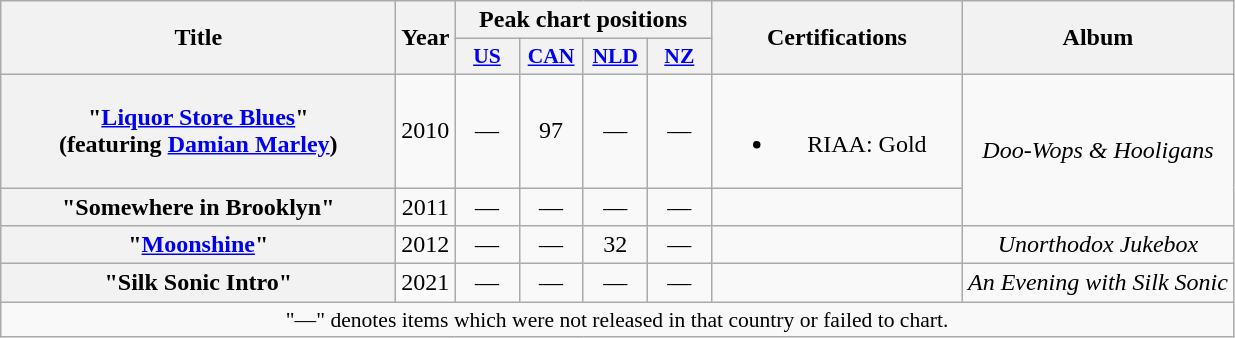<table class="wikitable plainrowheaders" style="text-align:center;" border="1">
<tr>
<th scope="col" rowspan="2" style="width:16em;">Title</th>
<th scope="col" rowspan="2">Year</th>
<th scope="col" colspan="4">Peak chart positions</th>
<th scope="col" rowspan="2" style="width:10em;">Certifications</th>
<th scope="col" rowspan="2">Album</th>
</tr>
<tr>
<th scope="col" style="width:2.5em; font-size:90%;"><a href='#'>US</a><br></th>
<th scope="col" style="width:2.5em; font-size:90%;"><a href='#'>CAN</a><br></th>
<th scope="col" style="width:2.5em; font-size:90%;"><a href='#'>NLD</a><br></th>
<th scope="col" style="width:2.5em; font-size:90%;"><a href='#'>NZ</a><br></th>
</tr>
<tr>
<th scope="row">"<a href='#'>Liquor Store Blues</a>"<br><span>(featuring <a href='#'>Damian Marley</a>)</span></th>
<td>2010</td>
<td>—</td>
<td>97</td>
<td>—</td>
<td>—</td>
<td><br><ul><li>RIAA: Gold</li></ul></td>
<td rowspan="2"><em>Doo-Wops & Hooligans</em></td>
</tr>
<tr>
<th scope="row">"Somewhere in Brooklyn"</th>
<td>2011</td>
<td>—</td>
<td>—</td>
<td>—</td>
<td>—</td>
<td></td>
</tr>
<tr>
<th scope="row">"<a href='#'>Moonshine</a>"</th>
<td>2012</td>
<td>—</td>
<td>—</td>
<td>32</td>
<td>—</td>
<td></td>
<td><em>Unorthodox Jukebox</em></td>
</tr>
<tr>
<th scope="row">"Silk Sonic Intro"<br></th>
<td>2021</td>
<td>—</td>
<td>—</td>
<td>—</td>
<td>—</td>
<td></td>
<td><em>An Evening with Silk Sonic</em></td>
</tr>
<tr>
<td colspan="10" style="font-size:90%">"—" denotes items which were not released in that country or failed to chart.</td>
</tr>
</table>
